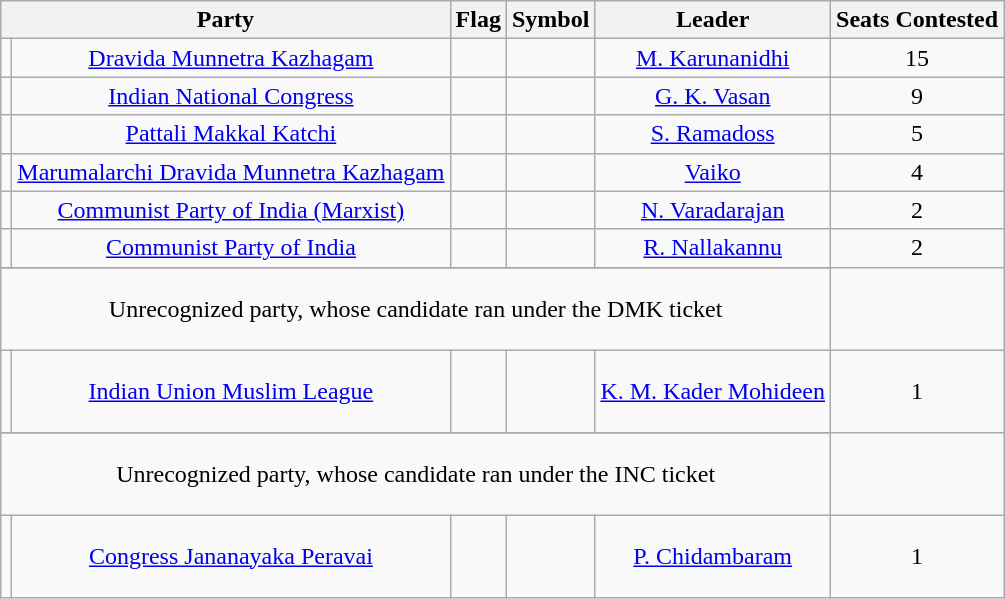<table class="wikitable sortable" style="text-align:center">
<tr>
<th colspan=2>Party</th>
<th>Flag</th>
<th>Symbol</th>
<th>Leader</th>
<th>Seats Contested</th>
</tr>
<tr>
<td></td>
<td><a href='#'>Dravida Munnetra Kazhagam</a></td>
<td></td>
<td></td>
<td><a href='#'>M. Karunanidhi</a></td>
<td>15</td>
</tr>
<tr>
<td></td>
<td><a href='#'>Indian National Congress</a></td>
<td></td>
<td></td>
<td><a href='#'>G. K. Vasan</a></td>
<td>9</td>
</tr>
<tr>
<td></td>
<td><a href='#'>Pattali Makkal Katchi</a></td>
<td></td>
<td></td>
<td><a href='#'>S. Ramadoss</a></td>
<td>5</td>
</tr>
<tr>
<td></td>
<td><a href='#'>Marumalarchi Dravida Munnetra Kazhagam</a></td>
<td></td>
<td></td>
<td><a href='#'>Vaiko</a></td>
<td>4</td>
</tr>
<tr>
<td></td>
<td><a href='#'>Communist Party of India (Marxist)</a></td>
<td></td>
<td></td>
<td><a href='#'>N. Varadarajan</a></td>
<td>2</td>
</tr>
<tr>
<td></td>
<td><a href='#'>Communist Party of India</a></td>
<td></td>
<td></td>
<td><a href='#'>R. Nallakannu</a></td>
<td>2</td>
</tr>
<tr>
</tr>
<tr style="height: 55px;">
<td colspan = "5" align = "center">Unrecognized party, whose candidate ran under the DMK ticket</td>
</tr>
<tr style="height: 55px;">
<td></td>
<td><a href='#'>Indian Union Muslim League</a></td>
<td></td>
<td></td>
<td><a href='#'>K. M. Kader Mohideen</a></td>
<td>1</td>
</tr>
<tr>
</tr>
<tr style="height: 55px;">
<td colspan = "5" align = "center">Unrecognized party, whose candidate ran under the INC ticket</td>
</tr>
<tr style="height: 55px;">
<td></td>
<td><a href='#'>Congress Jananayaka Peravai</a></td>
<td></td>
<td></td>
<td><a href='#'>P. Chidambaram</a></td>
<td>1</td>
</tr>
</table>
